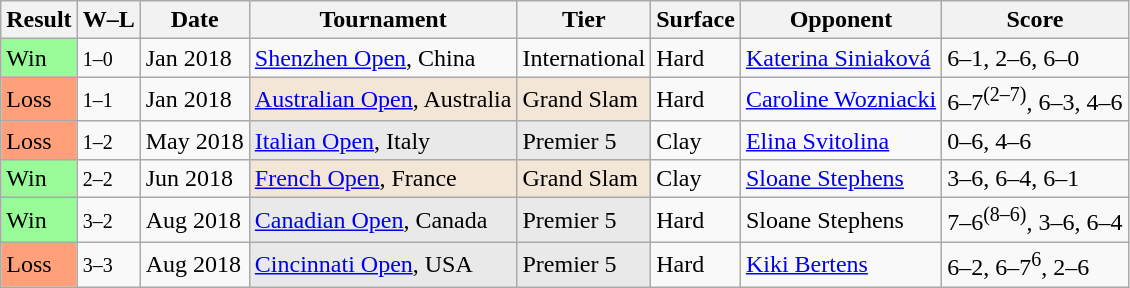<table class="sortable wikitable">
<tr>
<th>Result</th>
<th class="unsortable">W–L</th>
<th>Date</th>
<th>Tournament</th>
<th>Tier</th>
<th>Surface</th>
<th>Opponent</th>
<th class="unsortable">Score</th>
</tr>
<tr>
<td style="background:#98fb98;">Win</td>
<td><small>1–0</small></td>
<td>Jan 2018</td>
<td><a href='#'>Shenzhen Open</a>, China</td>
<td>International</td>
<td>Hard</td>
<td> <a href='#'>Katerina Siniaková</a></td>
<td>6–1, 2–6, 6–0</td>
</tr>
<tr>
<td bgcolor=FFA07A>Loss</td>
<td><small>1–1</small></td>
<td>Jan 2018</td>
<td style="background:#f3e6d7;"><a href='#'>Australian Open</a>, Australia</td>
<td style="background:#f3e6d7;">Grand Slam</td>
<td>Hard</td>
<td> <a href='#'>Caroline Wozniacki</a></td>
<td>6–7<sup>(2–7)</sup>, 6–3, 4–6</td>
</tr>
<tr>
<td bgcolor=FFA07A>Loss</td>
<td><small>1–2</small></td>
<td>May 2018</td>
<td style="background:#e9e9e9;"><a href='#'>Italian Open</a>, Italy</td>
<td style="background:#e9e9e9;">Premier 5</td>
<td>Clay</td>
<td> <a href='#'>Elina Svitolina</a></td>
<td>0–6, 4–6</td>
</tr>
<tr>
<td style="background:#98fb98;">Win</td>
<td><small>2–2</small></td>
<td>Jun 2018</td>
<td style="background:#f3e6d7;"><a href='#'>French Open</a>, France</td>
<td style="background:#f3e6d7;">Grand Slam</td>
<td>Clay</td>
<td> <a href='#'>Sloane Stephens</a></td>
<td>3–6, 6–4, 6–1</td>
</tr>
<tr>
<td style="background:#98fb98;">Win</td>
<td><small>3–2</small></td>
<td>Aug 2018</td>
<td style="background:#e9e9e9;"><a href='#'>Canadian Open</a>, Canada</td>
<td style="background:#e9e9e9;">Premier 5</td>
<td>Hard</td>
<td> Sloane Stephens</td>
<td>7–6<sup>(8–6)</sup>, 3–6, 6–4</td>
</tr>
<tr>
<td bgcolor=FFA07A>Loss</td>
<td><small>3–3</small></td>
<td>Aug 2018</td>
<td style="background:#e9e9e9;"><a href='#'>Cincinnati Open</a>, USA</td>
<td style="background:#e9e9e9;">Premier 5</td>
<td>Hard</td>
<td> <a href='#'>Kiki Bertens</a></td>
<td>6–2, 6–7<sup>6</sup>, 2–6</td>
</tr>
</table>
